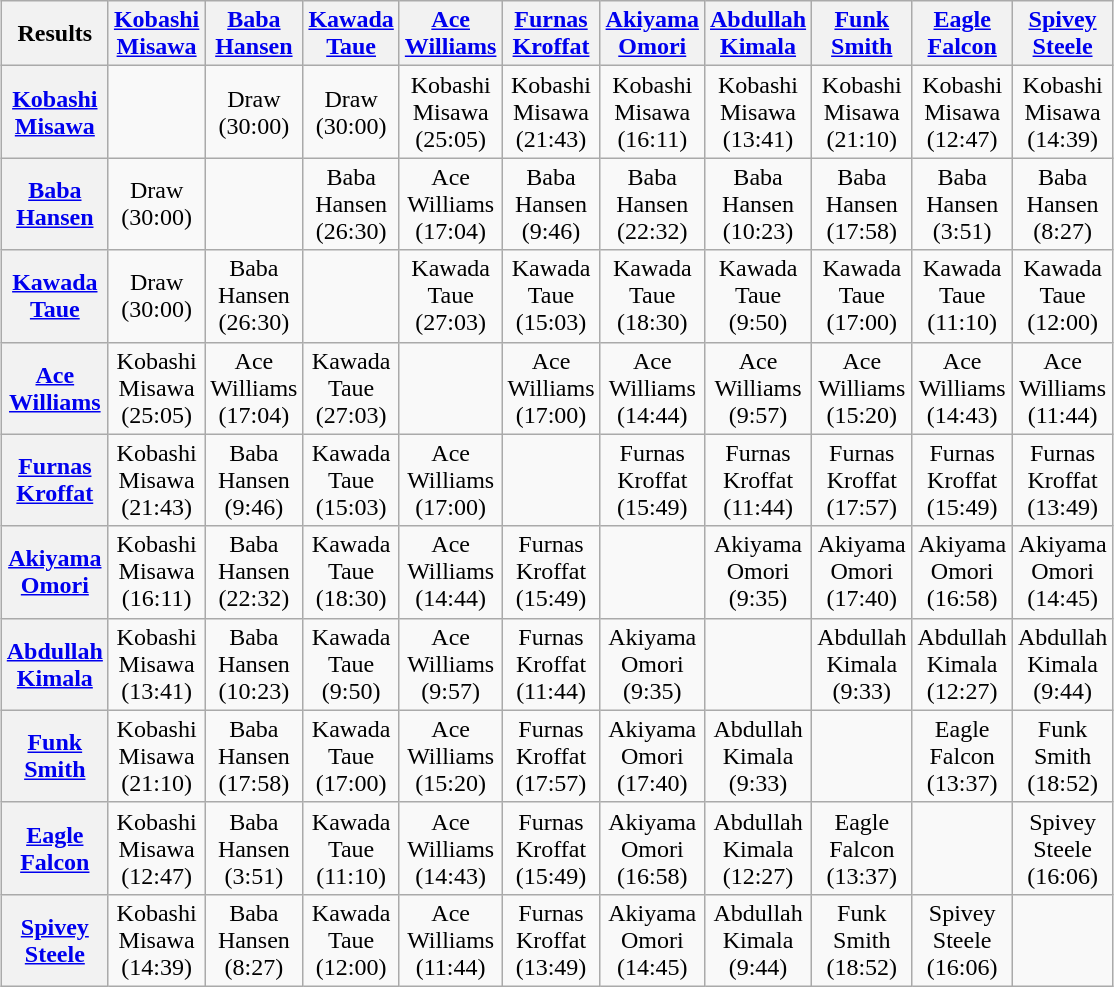<table class="wikitable" style="text-align:center; margin: 1em auto 1em auto">
<tr>
<th>Results</th>
<th><a href='#'>Kobashi</a><br><a href='#'>Misawa</a></th>
<th><a href='#'>Baba</a><br><a href='#'>Hansen</a></th>
<th><a href='#'>Kawada</a><br><a href='#'>Taue</a></th>
<th><a href='#'>Ace</a><br><a href='#'>Williams</a></th>
<th><a href='#'>Furnas</a><br><a href='#'>Kroffat</a></th>
<th><a href='#'>Akiyama</a><br><a href='#'>Omori</a></th>
<th><a href='#'>Abdullah</a><br><a href='#'>Kimala</a></th>
<th><a href='#'>Funk</a><br><a href='#'>Smith</a></th>
<th><a href='#'>Eagle</a><br><a href='#'>Falcon</a></th>
<th><a href='#'>Spivey</a><br><a href='#'>Steele</a></th>
</tr>
<tr>
<th><a href='#'>Kobashi</a><br><a href='#'>Misawa</a></th>
<td></td>
<td>Draw<br>(30:00)</td>
<td>Draw<br>(30:00)</td>
<td>Kobashi<br>Misawa<br>(25:05)</td>
<td>Kobashi<br>Misawa<br>(21:43)</td>
<td>Kobashi<br>Misawa<br>(16:11)</td>
<td>Kobashi<br>Misawa<br>(13:41)</td>
<td>Kobashi<br>Misawa<br>(21:10)</td>
<td>Kobashi<br>Misawa<br>(12:47)</td>
<td>Kobashi<br>Misawa<br>(14:39)</td>
</tr>
<tr>
<th><a href='#'>Baba</a><br><a href='#'>Hansen</a></th>
<td>Draw<br>(30:00)</td>
<td></td>
<td>Baba<br>Hansen<br>(26:30)</td>
<td>Ace<br>Williams<br>(17:04)</td>
<td>Baba<br>Hansen<br>(9:46)</td>
<td>Baba<br>Hansen<br>(22:32)</td>
<td>Baba<br>Hansen<br>(10:23)</td>
<td>Baba<br>Hansen<br>(17:58)</td>
<td>Baba<br>Hansen<br>(3:51)</td>
<td>Baba<br>Hansen<br>(8:27)</td>
</tr>
<tr>
<th><a href='#'>Kawada</a><br><a href='#'>Taue</a></th>
<td>Draw<br>(30:00)</td>
<td>Baba<br>Hansen<br>(26:30)</td>
<td></td>
<td>Kawada<br>Taue<br>(27:03)</td>
<td>Kawada<br>Taue<br>(15:03)</td>
<td>Kawada<br>Taue<br>(18:30)</td>
<td>Kawada<br>Taue<br>(9:50)</td>
<td>Kawada<br>Taue<br>(17:00)</td>
<td>Kawada<br>Taue<br>(11:10)</td>
<td>Kawada<br>Taue<br>(12:00)</td>
</tr>
<tr>
<th><a href='#'>Ace</a><br><a href='#'>Williams</a></th>
<td>Kobashi<br>Misawa<br>(25:05)</td>
<td>Ace<br>Williams<br>(17:04)</td>
<td>Kawada<br>Taue<br>(27:03)</td>
<td></td>
<td>Ace<br>Williams<br>(17:00)</td>
<td>Ace<br>Williams<br>(14:44)</td>
<td>Ace<br>Williams<br>(9:57)</td>
<td>Ace<br>Williams<br>(15:20)</td>
<td>Ace<br>Williams<br>(14:43)</td>
<td>Ace<br>Williams<br>(11:44)</td>
</tr>
<tr>
<th><a href='#'>Furnas</a><br><a href='#'>Kroffat</a></th>
<td>Kobashi<br>Misawa<br>(21:43)</td>
<td>Baba<br>Hansen<br>(9:46)</td>
<td>Kawada<br>Taue<br>(15:03)</td>
<td>Ace<br>Williams<br>(17:00)</td>
<td></td>
<td>Furnas<br>Kroffat<br>(15:49)</td>
<td>Furnas<br>Kroffat<br>(11:44)</td>
<td>Furnas<br>Kroffat<br>(17:57)</td>
<td>Furnas<br>Kroffat<br>(15:49)</td>
<td>Furnas<br>Kroffat<br>(13:49)</td>
</tr>
<tr>
<th><a href='#'>Akiyama</a><br><a href='#'>Omori</a></th>
<td>Kobashi<br>Misawa<br>(16:11)</td>
<td>Baba<br>Hansen<br>(22:32)</td>
<td>Kawada<br>Taue<br>(18:30)</td>
<td>Ace<br>Williams<br>(14:44)</td>
<td>Furnas<br>Kroffat<br>(15:49)</td>
<td></td>
<td>Akiyama<br>Omori<br>(9:35)</td>
<td>Akiyama<br>Omori<br>(17:40)</td>
<td>Akiyama<br>Omori<br>(16:58)</td>
<td>Akiyama<br>Omori<br>(14:45)</td>
</tr>
<tr>
<th><a href='#'>Abdullah</a><br><a href='#'>Kimala</a></th>
<td>Kobashi<br>Misawa<br>(13:41)</td>
<td>Baba<br>Hansen<br>(10:23)</td>
<td>Kawada<br>Taue<br>(9:50)</td>
<td>Ace<br>Williams<br>(9:57)</td>
<td>Furnas<br>Kroffat<br>(11:44)</td>
<td>Akiyama<br>Omori<br>(9:35)</td>
<td></td>
<td>Abdullah<br>Kimala<br>(9:33)</td>
<td>Abdullah<br>Kimala<br>(12:27)</td>
<td>Abdullah<br>Kimala<br>(9:44)</td>
</tr>
<tr>
<th><a href='#'>Funk</a><br><a href='#'>Smith</a></th>
<td>Kobashi<br>Misawa<br>(21:10)</td>
<td>Baba<br>Hansen<br>(17:58)</td>
<td>Kawada<br>Taue<br>(17:00)</td>
<td>Ace<br>Williams<br>(15:20)</td>
<td>Furnas<br>Kroffat<br>(17:57)</td>
<td>Akiyama<br>Omori<br>(17:40)</td>
<td>Abdullah<br>Kimala<br>(9:33)</td>
<td></td>
<td>Eagle<br>Falcon<br>(13:37)</td>
<td>Funk<br>Smith<br>(18:52)</td>
</tr>
<tr>
<th><a href='#'>Eagle</a><br><a href='#'>Falcon</a></th>
<td>Kobashi<br>Misawa<br>(12:47)</td>
<td>Baba<br>Hansen<br>(3:51)</td>
<td>Kawada<br>Taue<br>(11:10)</td>
<td>Ace<br>Williams<br>(14:43)</td>
<td>Furnas<br>Kroffat<br>(15:49)</td>
<td>Akiyama<br>Omori<br>(16:58)</td>
<td>Abdullah<br>Kimala<br>(12:27)</td>
<td>Eagle<br>Falcon<br>(13:37)</td>
<td></td>
<td>Spivey<br>Steele<br>(16:06)</td>
</tr>
<tr>
<th><a href='#'>Spivey</a><br><a href='#'>Steele</a></th>
<td>Kobashi<br>Misawa<br>(14:39)</td>
<td>Baba<br>Hansen<br>(8:27)</td>
<td>Kawada<br>Taue<br>(12:00)</td>
<td>Ace<br>Williams<br>(11:44)</td>
<td>Furnas<br>Kroffat<br>(13:49)</td>
<td>Akiyama<br>Omori<br>(14:45)</td>
<td>Abdullah<br>Kimala<br>(9:44)</td>
<td>Funk<br>Smith<br>(18:52)</td>
<td>Spivey<br>Steele<br>(16:06)</td>
<td></td>
</tr>
</table>
